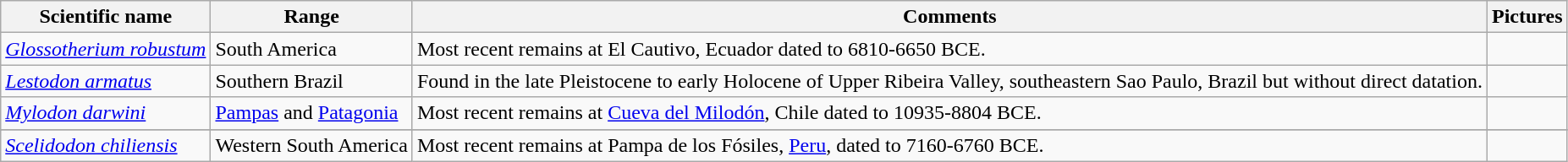<table class="wikitable">
<tr>
<th>Scientific name</th>
<th>Range</th>
<th class="unsortable">Comments</th>
<th>Pictures</th>
</tr>
<tr>
<td><em><a href='#'>Glossotherium robustum</a></em></td>
<td>South America</td>
<td>Most recent remains at El Cautivo, Ecuador dated to 6810-6650 BCE.</td>
<td></td>
</tr>
<tr>
<td><em><a href='#'>Lestodon armatus</a></em></td>
<td>Southern Brazil</td>
<td>Found in the late Pleistocene to early Holocene of Upper Ribeira Valley, southeastern Sao Paulo, Brazil but without direct datation.</td>
<td></td>
</tr>
<tr>
<td><em><a href='#'>Mylodon darwini</a></em></td>
<td><a href='#'>Pampas</a> and <a href='#'>Patagonia</a></td>
<td>Most recent remains at <a href='#'>Cueva del Milodón</a>, Chile dated to 10935-8804 BCE.</td>
<td></td>
</tr>
<tr>
</tr>
<tr>
<td><em><a href='#'>Scelidodon chiliensis</a></em></td>
<td>Western South America</td>
<td>Most recent remains at Pampa de los Fósiles, <a href='#'>Peru</a>, dated to 7160-6760 BCE.</td>
<td></td>
</tr>
</table>
